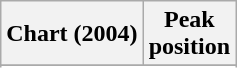<table class="wikitable sortable">
<tr>
<th style="text-align:center;">Chart (2004)</th>
<th style="text-align:center;">Peak<br>position</th>
</tr>
<tr>
</tr>
<tr>
</tr>
<tr>
</tr>
</table>
